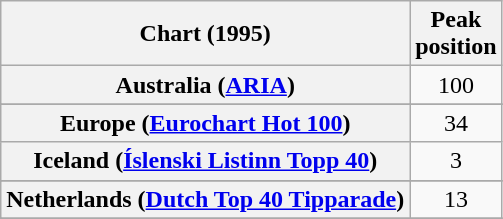<table class="wikitable sortable plainrowheaders" style="text-align:center">
<tr>
<th scope="col">Chart (1995)</th>
<th scope="col">Peak<br>position</th>
</tr>
<tr>
<th scope="row">Australia (<a href='#'>ARIA</a>)</th>
<td>100</td>
</tr>
<tr>
</tr>
<tr>
<th scope="row">Europe (<a href='#'>Eurochart Hot 100</a>)</th>
<td>34</td>
</tr>
<tr>
<th scope="row">Iceland (<a href='#'>Íslenski Listinn Topp 40</a>)</th>
<td>3</td>
</tr>
<tr>
</tr>
<tr>
<th scope="row">Netherlands (<a href='#'>Dutch Top 40 Tipparade</a>)</th>
<td>13</td>
</tr>
<tr>
</tr>
<tr>
</tr>
<tr>
</tr>
<tr>
</tr>
<tr>
</tr>
<tr>
</tr>
<tr>
</tr>
</table>
